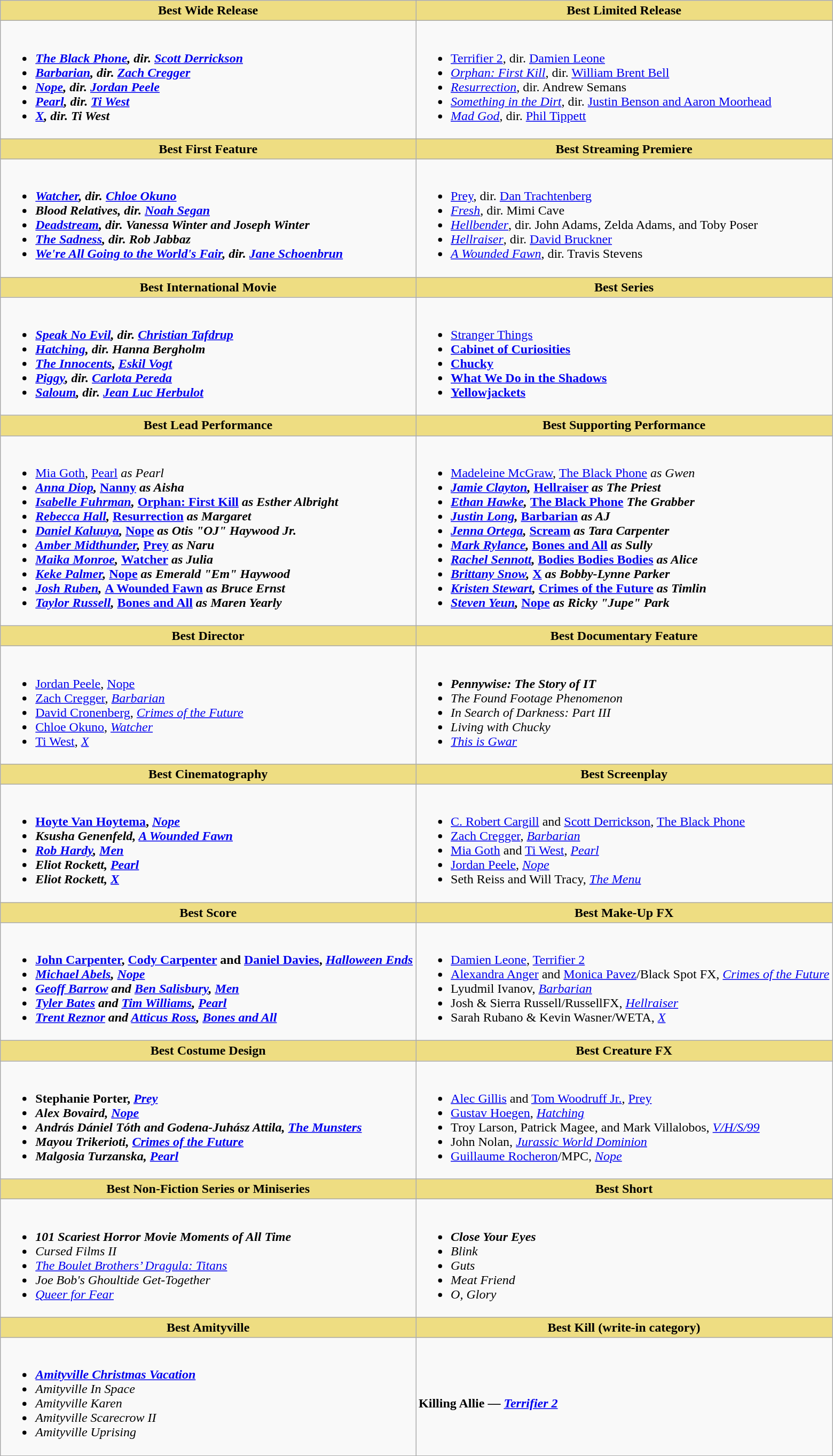<table class="wikitable mw-collapsible">
<tr>
<th style="background:#EEDD82">Best Wide Release</th>
<th style="background:#EEDD82">Best Limited Release</th>
</tr>
<tr>
<td><br><ul><li><strong><em><a href='#'>The Black Phone</a><em>, dir. <a href='#'>Scott Derrickson</a><strong></li><li></em><a href='#'>Barbarian</a><em>, dir. <a href='#'>Zach Cregger</a></li><li></em><a href='#'>Nope</a><em>, dir. <a href='#'>Jordan Peele</a></li><li></em><a href='#'>Pearl</a><em>, dir. <a href='#'>Ti West</a></li><li></em><a href='#'>X</a><em>, dir. Ti West</li></ul></td>
<td><br><ul><li></em></strong><a href='#'>Terrifier 2</a></em>, dir. <a href='#'>Damien Leone</a></strong></li><li><em><a href='#'>Orphan: First Kill</a></em>, dir. <a href='#'>William Brent Bell</a></li><li><em><a href='#'>Resurrection</a></em>, dir. Andrew Semans</li><li><em><a href='#'>Something in the Dirt</a></em>, dir. <a href='#'>Justin Benson and Aaron Moorhead</a></li><li><em><a href='#'>Mad God</a></em>, dir. <a href='#'>Phil Tippett</a></li></ul></td>
</tr>
<tr>
<th style="background:#EEDD82">Best First Feature</th>
<th style="background:#EEDD82">Best Streaming Premiere</th>
</tr>
<tr>
<td><br><ul><li><strong><em><a href='#'>Watcher</a><em>, dir. <a href='#'>Chloe Okuno</a><strong></li><li></em>Blood Relatives<em>, dir. <a href='#'>Noah Segan</a></li><li></em><a href='#'>Deadstream</a><em>, dir. Vanessa Winter and Joseph Winter</li><li></em><a href='#'>The Sadness</a><em>, dir. Rob Jabbaz</li><li></em><a href='#'>We're All Going to the World's Fair</a><em>, dir. <a href='#'>Jane Schoenbrun</a></li></ul></td>
<td><br><ul><li></em></strong><a href='#'>Prey</a></em>, dir. <a href='#'>Dan Trachtenberg</a></strong></li><li><em><a href='#'>Fresh</a></em>, dir. Mimi Cave</li><li><em><a href='#'>Hellbender</a></em>, dir. John Adams, Zelda Adams, and Toby Poser</li><li><em><a href='#'>Hellraiser</a></em>, dir. <a href='#'>David Bruckner</a></li><li><em><a href='#'>A Wounded Fawn</a></em>, dir. Travis Stevens</li></ul></td>
</tr>
<tr>
<th style="background:#EEDD82">Best International Movie</th>
<th style="background:#EEDD82">Best Series</th>
</tr>
<tr>
<td><br><ul><li><strong><em><a href='#'>Speak No Evil</a><em>, dir. <a href='#'>Christian Tafdrup</a><strong></li><li></em><a href='#'>Hatching</a><em>, dir. Hanna Bergholm</li><li></em><a href='#'>The Innocents</a><em>, <a href='#'>Eskil Vogt</a></li><li></em><a href='#'>Piggy</a><em>, dir. <a href='#'>Carlota Pereda</a></li><li></em><a href='#'>Saloum</a><em>, dir. <a href='#'>Jean Luc Herbulot</a></li></ul></td>
<td><br><ul><li></em></strong><a href='#'>Stranger Things</a><strong><em></li><li></em><a href='#'>Cabinet of Curiosities</a><em></li><li></em><a href='#'>Chucky</a><em></li><li></em><a href='#'>What We Do in the Shadows</a><em></li><li></em><a href='#'>Yellowjackets</a><em></li></ul></td>
</tr>
<tr>
<th style="background:#EEDD82">Best Lead Performance</th>
<th style="background:#EEDD82">Best Supporting Performance</th>
</tr>
<tr>
<td><br><ul><li></strong><a href='#'>Mia Goth</a>, </em><a href='#'>Pearl</a><em> as Pearl<strong></li><li><a href='#'>Anna Diop</a>, </em><a href='#'>Nanny</a><em> as Aisha</li><li><a href='#'>Isabelle Fuhrman</a>, </em><a href='#'>Orphan: First Kill</a><em> as Esther Albright</li><li><a href='#'>Rebecca Hall</a>, </em><a href='#'>Resurrection</a><em> as Margaret</li><li><a href='#'>Daniel Kaluuya</a>, </em><a href='#'>Nope</a><em> as Otis "OJ" Haywood Jr.</li><li><a href='#'>Amber Midthunder</a>, </em><a href='#'>Prey</a><em> as Naru</li><li><a href='#'>Maika Monroe</a>, </em><a href='#'>Watcher</a><em> as Julia</li><li><a href='#'>Keke Palmer</a>, </em><a href='#'>Nope</a><em> as Emerald "Em" Haywood</li><li><a href='#'>Josh Ruben</a>, </em><a href='#'>A Wounded Fawn</a><em> as Bruce Ernst</li><li><a href='#'>Taylor Russell</a>, </em><a href='#'>Bones and All</a><em> as Maren Yearly</li></ul></td>
<td><br><ul><li></strong><a href='#'>Madeleine McGraw</a>, </em><a href='#'>The Black Phone</a><em> as Gwen<strong></li><li><a href='#'>Jamie Clayton</a>, </em><a href='#'>Hellraiser</a><em> as The Priest</li><li><a href='#'>Ethan Hawke</a>, </em><a href='#'>The Black Phone</a><em> The Grabber</li><li><a href='#'>Justin Long</a>, </em><a href='#'>Barbarian</a><em> as AJ</li><li><a href='#'>Jenna Ortega</a>, </em><a href='#'>Scream</a><em> as Tara Carpenter</li><li><a href='#'>Mark Rylance</a>, </em><a href='#'>Bones and All</a><em> as Sully</li><li><a href='#'>Rachel Sennott</a>, </em><a href='#'>Bodies Bodies Bodies</a><em> as Alice</li><li><a href='#'>Brittany Snow</a>, </em><a href='#'>X</a><em> as Bobby-Lynne Parker</li><li><a href='#'>Kristen Stewart</a>, </em><a href='#'>Crimes of the Future</a><em> as Timlin</li><li><a href='#'>Steven Yeun</a>, </em><a href='#'>Nope</a><em> as Ricky "Jupe" Park</li></ul></td>
</tr>
<tr>
<th style="background:#EEDD82">Best Director</th>
<th style="background:#EEDD82">Best Documentary Feature</th>
</tr>
<tr>
<td><br><ul><li></strong><a href='#'>Jordan Peele</a>, </em><a href='#'>Nope</a></em></strong></li><li><a href='#'>Zach Cregger</a>, <em><a href='#'>Barbarian</a></em></li><li><a href='#'>David Cronenberg</a>, <em><a href='#'>Crimes of the Future</a></em></li><li><a href='#'>Chloe Okuno</a>, <em><a href='#'>Watcher</a></em></li><li><a href='#'>Ti West</a>, <em><a href='#'>X</a></em></li></ul></td>
<td><br><ul><li><strong><em>Pennywise: The Story of IT</em></strong></li><li><em>The Found Footage Phenomenon</em></li><li><em>In Search of Darkness: Part III</em></li><li><em>Living with Chucky</em></li><li><em><a href='#'>This is Gwar</a></em></li></ul></td>
</tr>
<tr>
<th style="background:#EEDD82">Best Cinematography</th>
<th style="background:#EEDD82">Best Screenplay</th>
</tr>
<tr>
<td><br><ul><li><strong><a href='#'>Hoyte Van Hoytema</a>, <em><a href='#'>Nope</a><strong><em></li><li>Ksusha Genenfeld, </em><a href='#'>A Wounded Fawn</a><em></li><li><a href='#'>Rob Hardy</a>, </em><a href='#'>Men</a><em></li><li>Eliot Rockett, </em><a href='#'>Pearl</a><em></li><li>Eliot Rockett, </em><a href='#'>X</a><em></li></ul></td>
<td><br><ul><li></strong><a href='#'>C. Robert Cargill</a> and <a href='#'>Scott Derrickson</a>, </em><a href='#'>The Black Phone</a></em></strong></li><li><a href='#'>Zach Cregger</a>, <em><a href='#'>Barbarian</a></em></li><li><a href='#'>Mia Goth</a> and <a href='#'>Ti West</a>, <em><a href='#'>Pearl</a></em></li><li><a href='#'>Jordan Peele</a>, <em><a href='#'>Nope</a></em></li><li>Seth Reiss and Will Tracy, <em><a href='#'>The Menu</a></em></li></ul></td>
</tr>
<tr>
<th style="background:#EEDD82">Best Score</th>
<th style="background:#EEDD82">Best Make-Up FX</th>
</tr>
<tr>
<td><br><ul><li><strong><a href='#'>John Carpenter</a>, <a href='#'>Cody Carpenter</a> and <a href='#'>Daniel Davies</a>, <em><a href='#'>Halloween Ends</a><strong><em></li><li><a href='#'>Michael Abels</a>, </em><a href='#'>Nope</a><em></li><li><a href='#'>Geoff Barrow</a> and <a href='#'>Ben Salisbury</a>, </em><a href='#'>Men</a><em></li><li><a href='#'>Tyler Bates</a> and <a href='#'>Tim Williams</a>, </em><a href='#'>Pearl</a><em></li><li><a href='#'>Trent Reznor</a> and <a href='#'>Atticus Ross</a>, </em><a href='#'>Bones and All</a><em></li></ul></td>
<td><br><ul><li></strong><a href='#'>Damien Leone</a>, </em><a href='#'>Terrifier 2</a></em></strong></li><li><a href='#'>Alexandra Anger</a> and <a href='#'>Monica Pavez</a>/Black Spot FX, <em><a href='#'>Crimes of the Future</a></em></li><li>Lyudmil Ivanov, <em><a href='#'>Barbarian</a></em></li><li>Josh & Sierra Russell/RussellFX, <em><a href='#'>Hellraiser</a></em></li><li>Sarah Rubano & Kevin Wasner/WETA, <em><a href='#'>X</a></em></li></ul></td>
</tr>
<tr>
<th style="background:#EEDD82">Best Costume Design</th>
<th style="background:#EEDD82">Best Creature FX</th>
</tr>
<tr>
<td><br><ul><li><strong>Stephanie Porter, <em><a href='#'>Prey</a><strong><em></li><li>Alex Bovaird, </em><a href='#'>Nope</a><em></li><li>András Dániel Tóth and Godena-Juhász Attila, </em><a href='#'>The Munsters</a><em></li><li>Mayou Trikerioti, </em><a href='#'>Crimes of the Future</a><em></li><li>Malgosia Turzanska, </em><a href='#'>Pearl</a><em></li></ul></td>
<td><br><ul><li></strong><a href='#'>Alec Gillis</a> and <a href='#'>Tom Woodruff Jr.</a>, </em><a href='#'>Prey</a></em></strong></li><li><a href='#'>Gustav Hoegen</a>, <em><a href='#'>Hatching</a></em></li><li>Troy Larson, Patrick Magee, and Mark Villalobos, <em><a href='#'>V/H/S/99</a></em></li><li>John Nolan, <em><a href='#'>Jurassic World Dominion</a></em></li><li><a href='#'>Guillaume Rocheron</a>/MPC, <em><a href='#'>Nope</a></em></li></ul></td>
</tr>
<tr>
<th style="background:#EEDD82">Best Non-Fiction Series or Miniseries</th>
<th style="background:#EEDD82">Best Short</th>
</tr>
<tr>
<td><br><ul><li><strong><em>101 Scariest Horror Movie Moments of All Time</em></strong></li><li><em>Cursed Films II</em></li><li><em><a href='#'>The Boulet Brothers’ Dragula: Titans</a></em></li><li><em>Joe Bob's Ghoultide Get-Together</em></li><li><em><a href='#'>Queer for Fear</a></em></li></ul></td>
<td><br><ul><li><strong><em>Close Your Eyes</em></strong></li><li><em>Blink</em></li><li><em>Guts</em></li><li><em>Meat Friend</em></li><li><em>O, Glory</em></li></ul></td>
</tr>
<tr>
<th style="background:#EEDD82">Best Amityville</th>
<th style="background:#EEDD82">Best Kill (write-in category)</th>
</tr>
<tr>
<td><br><ul><li><strong><em><a href='#'>Amityville Christmas Vacation</a></em></strong></li><li><em>Amityville In Space</em></li><li><em>Amityville Karen</em></li><li><em>Amityville Scarecrow II</em></li><li><em>Amityville Uprising</em></li></ul></td>
<td><br><strong>Killing Allie — <em><a href='#'>Terrifier 2</a><strong><em></td>
</tr>
</table>
